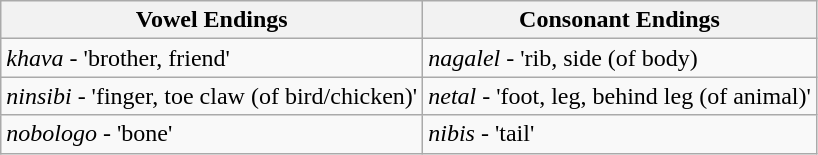<table class="wikitable">
<tr>
<th>Vowel Endings</th>
<th>Consonant Endings</th>
</tr>
<tr>
<td><em>khava</em> - 'brother, friend'</td>
<td><em>nagalel</em> - 'rib, side (of body)</td>
</tr>
<tr>
<td><em>ninsibi</em> - 'finger, toe claw (of bird/chicken)'</td>
<td><em>netal</em> - 'foot, leg, behind leg (of animal)'</td>
</tr>
<tr>
<td><em>nobologo</em> - 'bone'</td>
<td><em>nibis</em> - 'tail'</td>
</tr>
</table>
